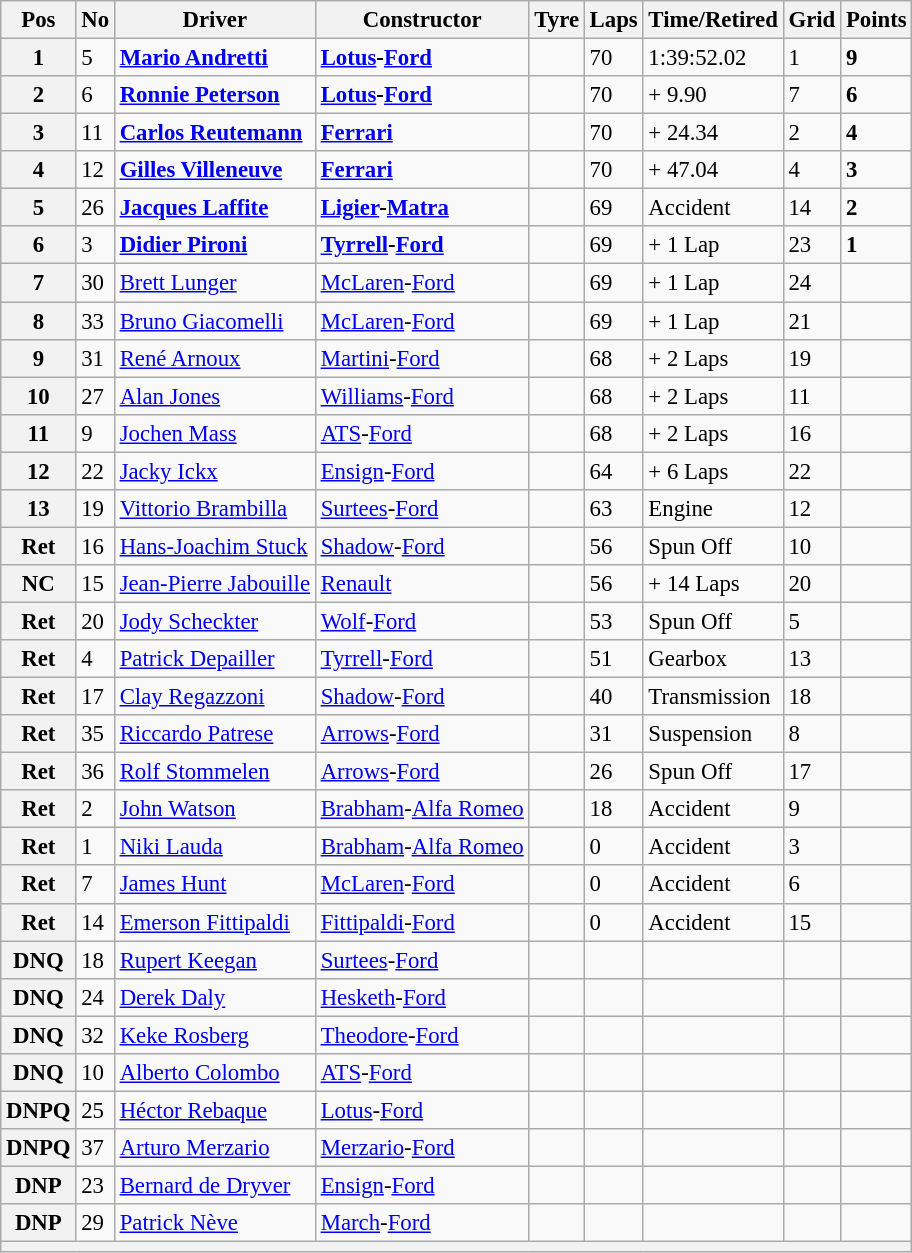<table class="wikitable" style="font-size: 95%;">
<tr>
<th>Pos</th>
<th>No</th>
<th>Driver</th>
<th>Constructor</th>
<th>Tyre</th>
<th>Laps</th>
<th>Time/Retired</th>
<th>Grid</th>
<th>Points</th>
</tr>
<tr>
<th>1</th>
<td>5</td>
<td> <strong><a href='#'>Mario Andretti</a></strong></td>
<td><strong><a href='#'>Lotus</a>-<a href='#'>Ford</a></strong></td>
<td></td>
<td>70</td>
<td>1:39:52.02</td>
<td>1</td>
<td><strong>9</strong></td>
</tr>
<tr>
<th>2</th>
<td>6</td>
<td> <strong><a href='#'>Ronnie Peterson</a></strong></td>
<td><strong><a href='#'>Lotus</a>-<a href='#'>Ford</a></strong></td>
<td></td>
<td>70</td>
<td>+ 9.90</td>
<td>7</td>
<td><strong>6</strong></td>
</tr>
<tr>
<th>3</th>
<td>11</td>
<td> <strong><a href='#'>Carlos Reutemann</a></strong></td>
<td><strong><a href='#'>Ferrari</a></strong></td>
<td></td>
<td>70</td>
<td>+ 24.34</td>
<td>2</td>
<td><strong>4</strong></td>
</tr>
<tr>
<th>4</th>
<td>12</td>
<td> <strong><a href='#'>Gilles Villeneuve</a></strong></td>
<td><strong><a href='#'>Ferrari</a></strong></td>
<td></td>
<td>70</td>
<td>+ 47.04</td>
<td>4</td>
<td><strong>3</strong></td>
</tr>
<tr>
<th>5</th>
<td>26</td>
<td> <strong><a href='#'>Jacques Laffite</a></strong></td>
<td><strong><a href='#'>Ligier</a>-<a href='#'>Matra</a></strong></td>
<td></td>
<td>69</td>
<td>Accident</td>
<td>14</td>
<td><strong>2</strong></td>
</tr>
<tr>
<th>6</th>
<td>3</td>
<td> <strong><a href='#'>Didier Pironi</a></strong></td>
<td><strong><a href='#'>Tyrrell</a>-<a href='#'>Ford</a></strong></td>
<td></td>
<td>69</td>
<td>+ 1 Lap</td>
<td>23</td>
<td><strong>1</strong></td>
</tr>
<tr>
<th>7</th>
<td>30</td>
<td> <a href='#'>Brett Lunger</a></td>
<td><a href='#'>McLaren</a>-<a href='#'>Ford</a></td>
<td></td>
<td>69</td>
<td>+ 1 Lap</td>
<td>24</td>
<td></td>
</tr>
<tr>
<th>8</th>
<td>33</td>
<td> <a href='#'>Bruno Giacomelli</a></td>
<td><a href='#'>McLaren</a>-<a href='#'>Ford</a></td>
<td></td>
<td>69</td>
<td>+ 1 Lap</td>
<td>21</td>
<td></td>
</tr>
<tr>
<th>9</th>
<td>31</td>
<td> <a href='#'>René Arnoux</a></td>
<td><a href='#'>Martini</a>-<a href='#'>Ford</a></td>
<td></td>
<td>68</td>
<td>+ 2 Laps</td>
<td>19</td>
<td></td>
</tr>
<tr>
<th>10</th>
<td>27</td>
<td> <a href='#'>Alan Jones</a></td>
<td><a href='#'>Williams</a>-<a href='#'>Ford</a></td>
<td></td>
<td>68</td>
<td>+ 2 Laps</td>
<td>11</td>
<td></td>
</tr>
<tr>
<th>11</th>
<td>9</td>
<td> <a href='#'>Jochen Mass</a></td>
<td><a href='#'>ATS</a>-<a href='#'>Ford</a></td>
<td></td>
<td>68</td>
<td>+ 2 Laps</td>
<td>16</td>
<td></td>
</tr>
<tr>
<th>12</th>
<td>22</td>
<td> <a href='#'>Jacky Ickx</a></td>
<td><a href='#'>Ensign</a>-<a href='#'>Ford</a></td>
<td></td>
<td>64</td>
<td>+ 6 Laps</td>
<td>22</td>
<td></td>
</tr>
<tr>
<th>13</th>
<td>19</td>
<td> <a href='#'>Vittorio Brambilla</a></td>
<td><a href='#'>Surtees</a>-<a href='#'>Ford</a></td>
<td></td>
<td>63</td>
<td>Engine</td>
<td>12</td>
<td></td>
</tr>
<tr>
<th>Ret</th>
<td>16</td>
<td> <a href='#'>Hans-Joachim Stuck</a></td>
<td><a href='#'>Shadow</a>-<a href='#'>Ford</a></td>
<td></td>
<td>56</td>
<td>Spun Off</td>
<td>10</td>
<td></td>
</tr>
<tr>
<th>NC</th>
<td>15</td>
<td> <a href='#'>Jean-Pierre Jabouille</a></td>
<td><a href='#'>Renault</a></td>
<td></td>
<td>56</td>
<td>+ 14 Laps</td>
<td>20</td>
<td></td>
</tr>
<tr>
<th>Ret</th>
<td>20</td>
<td> <a href='#'>Jody Scheckter</a></td>
<td><a href='#'>Wolf</a>-<a href='#'>Ford</a></td>
<td></td>
<td>53</td>
<td>Spun Off</td>
<td>5</td>
<td></td>
</tr>
<tr>
<th>Ret</th>
<td>4</td>
<td> <a href='#'>Patrick Depailler</a></td>
<td><a href='#'>Tyrrell</a>-<a href='#'>Ford</a></td>
<td></td>
<td>51</td>
<td>Gearbox</td>
<td>13</td>
<td></td>
</tr>
<tr>
<th>Ret</th>
<td>17</td>
<td> <a href='#'>Clay Regazzoni</a></td>
<td><a href='#'>Shadow</a>-<a href='#'>Ford</a></td>
<td></td>
<td>40</td>
<td>Transmission</td>
<td>18</td>
<td></td>
</tr>
<tr>
<th>Ret</th>
<td>35</td>
<td> <a href='#'>Riccardo Patrese</a></td>
<td><a href='#'>Arrows</a>-<a href='#'>Ford</a></td>
<td></td>
<td>31</td>
<td>Suspension</td>
<td>8</td>
<td></td>
</tr>
<tr>
<th>Ret</th>
<td>36</td>
<td> <a href='#'>Rolf Stommelen</a></td>
<td><a href='#'>Arrows</a>-<a href='#'>Ford</a></td>
<td></td>
<td>26</td>
<td>Spun Off</td>
<td>17</td>
<td></td>
</tr>
<tr>
<th>Ret</th>
<td>2</td>
<td> <a href='#'>John Watson</a></td>
<td><a href='#'>Brabham</a>-<a href='#'>Alfa Romeo</a></td>
<td></td>
<td>18</td>
<td>Accident</td>
<td>9</td>
<td></td>
</tr>
<tr>
<th>Ret</th>
<td>1</td>
<td> <a href='#'>Niki Lauda</a></td>
<td><a href='#'>Brabham</a>-<a href='#'>Alfa Romeo</a></td>
<td></td>
<td>0</td>
<td>Accident</td>
<td>3</td>
<td></td>
</tr>
<tr>
<th>Ret</th>
<td>7</td>
<td> <a href='#'>James Hunt</a></td>
<td><a href='#'>McLaren</a>-<a href='#'>Ford</a></td>
<td></td>
<td>0</td>
<td>Accident</td>
<td>6</td>
<td></td>
</tr>
<tr>
<th>Ret</th>
<td>14</td>
<td> <a href='#'>Emerson Fittipaldi</a></td>
<td><a href='#'>Fittipaldi</a>-<a href='#'>Ford</a></td>
<td></td>
<td>0</td>
<td>Accident</td>
<td>15</td>
<td></td>
</tr>
<tr>
<th>DNQ</th>
<td>18</td>
<td> <a href='#'>Rupert Keegan</a></td>
<td><a href='#'>Surtees</a>-<a href='#'>Ford</a></td>
<td></td>
<td></td>
<td></td>
<td></td>
<td></td>
</tr>
<tr>
<th>DNQ</th>
<td>24</td>
<td> <a href='#'>Derek Daly</a></td>
<td><a href='#'>Hesketh</a>-<a href='#'>Ford</a></td>
<td></td>
<td></td>
<td></td>
<td></td>
<td></td>
</tr>
<tr>
<th>DNQ</th>
<td>32</td>
<td> <a href='#'>Keke Rosberg</a></td>
<td><a href='#'>Theodore</a>-<a href='#'>Ford</a></td>
<td></td>
<td></td>
<td></td>
<td></td>
<td></td>
</tr>
<tr>
<th>DNQ</th>
<td>10</td>
<td> <a href='#'>Alberto Colombo</a></td>
<td><a href='#'>ATS</a>-<a href='#'>Ford</a></td>
<td></td>
<td></td>
<td></td>
<td></td>
<td></td>
</tr>
<tr>
<th>DNPQ</th>
<td>25</td>
<td> <a href='#'>Héctor Rebaque</a></td>
<td><a href='#'>Lotus</a>-<a href='#'>Ford</a></td>
<td></td>
<td></td>
<td></td>
<td></td>
<td></td>
</tr>
<tr>
<th>DNPQ</th>
<td>37</td>
<td> <a href='#'>Arturo Merzario</a></td>
<td><a href='#'>Merzario</a>-<a href='#'>Ford</a></td>
<td></td>
<td></td>
<td></td>
<td></td>
<td></td>
</tr>
<tr>
<th>DNP</th>
<td>23</td>
<td> <a href='#'>Bernard de Dryver</a></td>
<td><a href='#'>Ensign</a>-<a href='#'>Ford</a></td>
<td></td>
<td></td>
<td></td>
<td></td>
<td></td>
</tr>
<tr>
<th>DNP</th>
<td>29</td>
<td> <a href='#'>Patrick Nève</a></td>
<td><a href='#'>March</a>-<a href='#'>Ford</a></td>
<td></td>
<td></td>
<td></td>
<td></td>
<td></td>
</tr>
<tr>
<th colspan="9"></th>
</tr>
</table>
